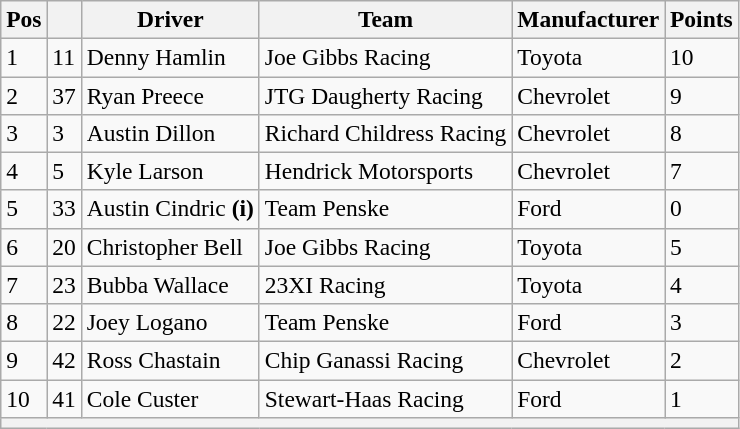<table class="wikitable" style="font-size:98%">
<tr>
<th>Pos</th>
<th></th>
<th>Driver</th>
<th>Team</th>
<th>Manufacturer</th>
<th>Points</th>
</tr>
<tr>
<td>1</td>
<td>11</td>
<td>Denny Hamlin</td>
<td>Joe Gibbs Racing</td>
<td>Toyota</td>
<td>10</td>
</tr>
<tr>
<td>2</td>
<td>37</td>
<td>Ryan Preece</td>
<td>JTG Daugherty Racing</td>
<td>Chevrolet</td>
<td>9</td>
</tr>
<tr>
<td>3</td>
<td>3</td>
<td>Austin Dillon</td>
<td>Richard Childress Racing</td>
<td>Chevrolet</td>
<td>8</td>
</tr>
<tr>
<td>4</td>
<td>5</td>
<td>Kyle Larson</td>
<td>Hendrick Motorsports</td>
<td>Chevrolet</td>
<td>7</td>
</tr>
<tr>
<td>5</td>
<td>33</td>
<td>Austin Cindric <strong>(i)</strong></td>
<td>Team Penske</td>
<td>Ford</td>
<td>0</td>
</tr>
<tr>
<td>6</td>
<td>20</td>
<td>Christopher Bell</td>
<td>Joe Gibbs Racing</td>
<td>Toyota</td>
<td>5</td>
</tr>
<tr>
<td>7</td>
<td>23</td>
<td>Bubba Wallace</td>
<td>23XI Racing</td>
<td>Toyota</td>
<td>4</td>
</tr>
<tr>
<td>8</td>
<td>22</td>
<td>Joey Logano</td>
<td>Team Penske</td>
<td>Ford</td>
<td>3</td>
</tr>
<tr>
<td>9</td>
<td>42</td>
<td>Ross Chastain</td>
<td>Chip Ganassi Racing</td>
<td>Chevrolet</td>
<td>2</td>
</tr>
<tr>
<td>10</td>
<td>41</td>
<td>Cole Custer</td>
<td>Stewart-Haas Racing</td>
<td>Ford</td>
<td>1</td>
</tr>
<tr>
<th colspan="6"></th>
</tr>
</table>
